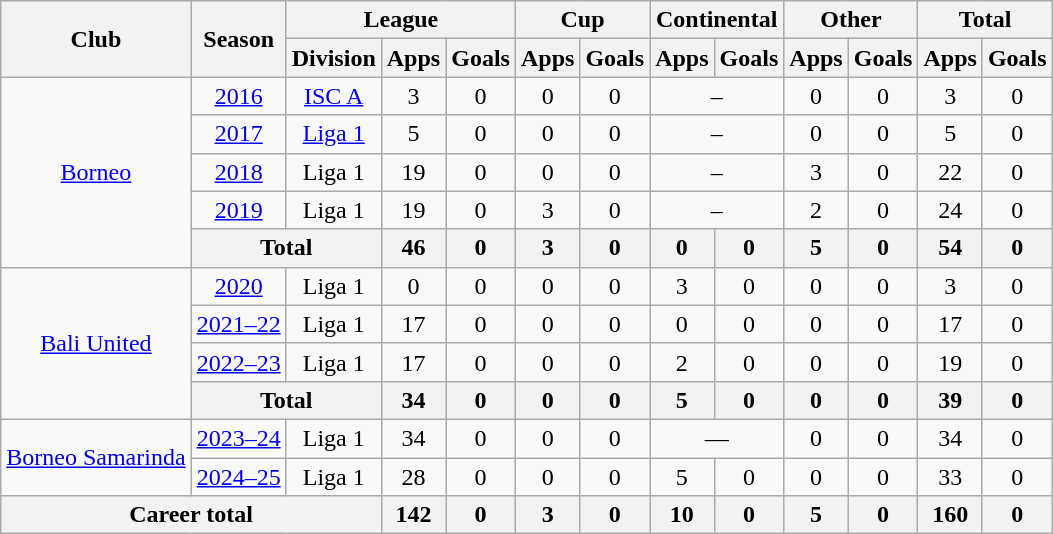<table class="wikitable" style="text-align:center">
<tr>
<th rowspan="2">Club</th>
<th rowspan="2">Season</th>
<th colspan="3">League</th>
<th colspan="2">Cup</th>
<th colspan="2">Continental</th>
<th colspan="2">Other</th>
<th colspan="2">Total</th>
</tr>
<tr>
<th>Division</th>
<th>Apps</th>
<th>Goals</th>
<th>Apps</th>
<th>Goals</th>
<th>Apps</th>
<th>Goals</th>
<th>Apps</th>
<th>Goals</th>
<th>Apps</th>
<th>Goals</th>
</tr>
<tr>
<td rowspan="5" valign="center"><a href='#'>Borneo</a></td>
<td><a href='#'>2016</a></td>
<td><a href='#'>ISC A</a></td>
<td>3</td>
<td>0</td>
<td>0</td>
<td>0</td>
<td colspan="2">–</td>
<td>0</td>
<td>0</td>
<td>3</td>
<td>0</td>
</tr>
<tr>
<td><a href='#'>2017</a></td>
<td rowspan="1" valign="center"><a href='#'>Liga 1</a></td>
<td>5</td>
<td>0</td>
<td>0</td>
<td>0</td>
<td colspan="2">–</td>
<td>0</td>
<td>0</td>
<td>5</td>
<td>0</td>
</tr>
<tr>
<td><a href='#'>2018</a></td>
<td rowspan="1" valign="center">Liga 1</td>
<td>19</td>
<td>0</td>
<td>0</td>
<td>0</td>
<td colspan="2">–</td>
<td>3</td>
<td>0</td>
<td>22</td>
<td>0</td>
</tr>
<tr>
<td><a href='#'>2019</a></td>
<td rowspan="1" valign="center">Liga 1</td>
<td>19</td>
<td>0</td>
<td>3</td>
<td>0</td>
<td colspan="2">–</td>
<td>2</td>
<td>0</td>
<td>24</td>
<td>0</td>
</tr>
<tr>
<th colspan="2">Total</th>
<th>46</th>
<th>0</th>
<th>3</th>
<th>0</th>
<th>0</th>
<th>0</th>
<th>5</th>
<th>0</th>
<th>54</th>
<th>0</th>
</tr>
<tr>
<td rowspan="4" valign="center"><a href='#'>Bali United</a></td>
<td><a href='#'>2020</a></td>
<td rowspan="1" valign="center">Liga 1</td>
<td>0</td>
<td>0</td>
<td>0</td>
<td>0</td>
<td>3</td>
<td>0</td>
<td>0</td>
<td>0</td>
<td>3</td>
<td>0</td>
</tr>
<tr>
<td><a href='#'>2021–22</a></td>
<td rowspan="1" valign="center">Liga 1</td>
<td>17</td>
<td>0</td>
<td>0</td>
<td>0</td>
<td>0</td>
<td>0</td>
<td>0</td>
<td>0</td>
<td>17</td>
<td>0</td>
</tr>
<tr>
<td><a href='#'>2022–23</a></td>
<td rowspan="1" valign="center">Liga 1</td>
<td>17</td>
<td>0</td>
<td>0</td>
<td>0</td>
<td>2</td>
<td>0</td>
<td>0</td>
<td>0</td>
<td>19</td>
<td>0</td>
</tr>
<tr>
<th colspan=2>Total</th>
<th>34</th>
<th>0</th>
<th>0</th>
<th>0</th>
<th>5</th>
<th>0</th>
<th>0</th>
<th>0</th>
<th>39</th>
<th>0</th>
</tr>
<tr>
<td rowspan="2"><a href='#'>Borneo Samarinda</a></td>
<td><a href='#'>2023–24</a></td>
<td rowspan="1" valign="center">Liga 1</td>
<td>34</td>
<td>0</td>
<td>0</td>
<td>0</td>
<td colspan="2">—</td>
<td>0</td>
<td>0</td>
<td>34</td>
<td>0</td>
</tr>
<tr>
<td><a href='#'>2024–25</a></td>
<td rowspan="1" valign="center">Liga 1</td>
<td>28</td>
<td>0</td>
<td>0</td>
<td>0</td>
<td>5</td>
<td>0</td>
<td>0</td>
<td>0</td>
<td>33</td>
<td>0</td>
</tr>
<tr>
<th colspan="3">Career total</th>
<th>142</th>
<th>0</th>
<th>3</th>
<th>0</th>
<th>10</th>
<th>0</th>
<th>5</th>
<th>0</th>
<th>160</th>
<th>0</th>
</tr>
</table>
